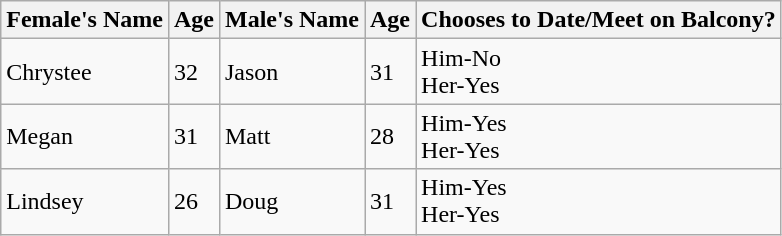<table class="wikitable">
<tr>
<th>Female's Name</th>
<th>Age</th>
<th>Male's Name</th>
<th>Age</th>
<th>Chooses to Date/Meet on Balcony?</th>
</tr>
<tr>
<td>Chrystee</td>
<td>32</td>
<td>Jason</td>
<td>31</td>
<td>Him-No<br>Her-Yes</td>
</tr>
<tr>
<td>Megan</td>
<td>31</td>
<td>Matt</td>
<td>28</td>
<td>Him-Yes<br>Her-Yes</td>
</tr>
<tr>
<td>Lindsey</td>
<td>26</td>
<td>Doug</td>
<td>31</td>
<td>Him-Yes<br>Her-Yes</td>
</tr>
</table>
